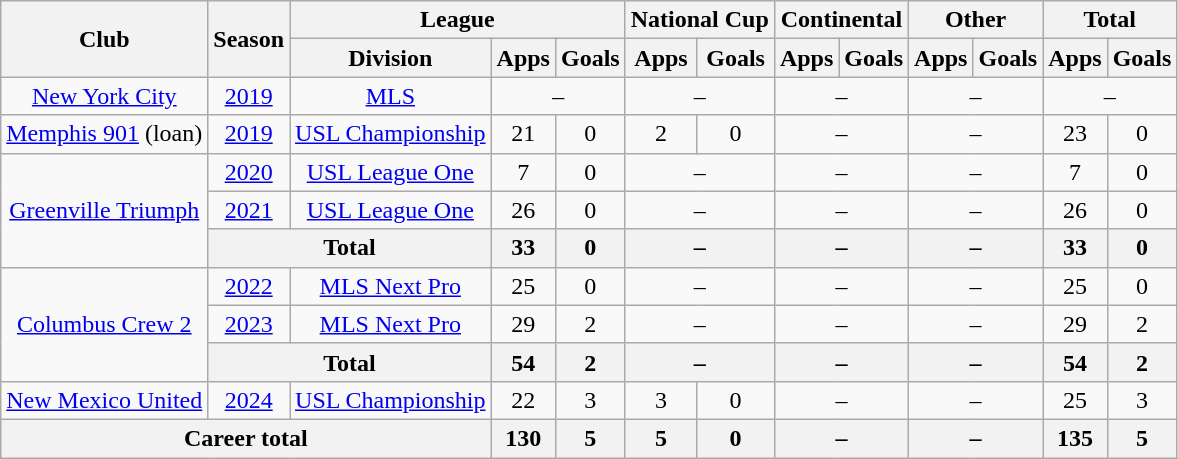<table class="wikitable" style="text-align:center">
<tr>
<th rowspan="2">Club</th>
<th rowspan="2">Season</th>
<th colspan="3">League</th>
<th colspan="2">National Cup</th>
<th colspan="2">Continental</th>
<th colspan="2">Other</th>
<th colspan="2">Total</th>
</tr>
<tr>
<th>Division</th>
<th>Apps</th>
<th>Goals</th>
<th>Apps</th>
<th>Goals</th>
<th>Apps</th>
<th>Goals</th>
<th>Apps</th>
<th>Goals</th>
<th>Apps</th>
<th>Goals</th>
</tr>
<tr>
<td><a href='#'>New York City</a></td>
<td><a href='#'>2019</a></td>
<td><a href='#'>MLS</a></td>
<td colspan="2">–</td>
<td colspan="2">–</td>
<td colspan="2">–</td>
<td colspan="2">–</td>
<td colspan="2">–</td>
</tr>
<tr>
<td><a href='#'>Memphis 901</a> (loan)</td>
<td><a href='#'>2019</a></td>
<td><a href='#'>USL Championship</a></td>
<td>21</td>
<td>0</td>
<td>2</td>
<td>0</td>
<td colspan="2">–</td>
<td colspan="2">–</td>
<td>23</td>
<td>0</td>
</tr>
<tr>
<td rowspan=3><a href='#'>Greenville Triumph</a></td>
<td><a href='#'>2020</a></td>
<td><a href='#'>USL League One</a></td>
<td>7</td>
<td>0</td>
<td colspan="2">–</td>
<td colspan="2">–</td>
<td colspan="2">–</td>
<td>7</td>
<td>0</td>
</tr>
<tr>
<td><a href='#'>2021</a></td>
<td><a href='#'>USL League One</a></td>
<td>26</td>
<td>0</td>
<td colspan="2">–</td>
<td colspan="2">–</td>
<td colspan="2">–</td>
<td>26</td>
<td>0</td>
</tr>
<tr>
<th colspan="2">Total</th>
<th>33</th>
<th>0</th>
<th colspan="2">–</th>
<th colspan="2">–</th>
<th colspan="2">–</th>
<th>33</th>
<th>0</th>
</tr>
<tr>
<td rowspan=3><a href='#'>Columbus Crew 2</a></td>
<td><a href='#'>2022</a></td>
<td><a href='#'>MLS Next Pro</a></td>
<td>25</td>
<td>0</td>
<td colspan="2">–</td>
<td colspan="2">–</td>
<td colspan="2">–</td>
<td>25</td>
<td>0</td>
</tr>
<tr>
<td><a href='#'>2023</a></td>
<td><a href='#'>MLS Next Pro</a></td>
<td>29</td>
<td>2</td>
<td colspan="2">–</td>
<td colspan="2">–</td>
<td colspan="2">–</td>
<td>29</td>
<td>2</td>
</tr>
<tr>
<th colspan="2">Total</th>
<th>54</th>
<th>2</th>
<th colspan="2">–</th>
<th colspan="2">–</th>
<th colspan="2">–</th>
<th>54</th>
<th>2</th>
</tr>
<tr>
<td><a href='#'>New Mexico United</a></td>
<td><a href='#'>2024</a></td>
<td><a href='#'>USL Championship</a></td>
<td>22</td>
<td>3</td>
<td>3</td>
<td>0</td>
<td colspan="2">–</td>
<td colspan="2">–</td>
<td>25</td>
<td>3</td>
</tr>
<tr>
<th colspan="3">Career total</th>
<th>130</th>
<th>5</th>
<th>5</th>
<th>0</th>
<th colspan="2">–</th>
<th colspan="2">–</th>
<th>135</th>
<th>5</th>
</tr>
</table>
